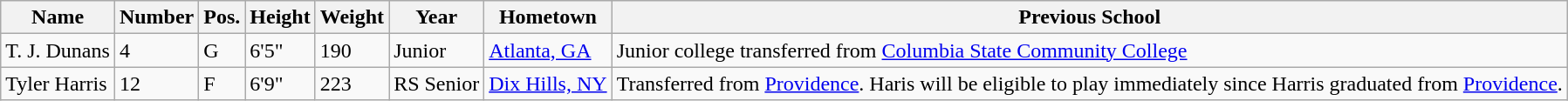<table class="wikitable sortable" border="1">
<tr>
<th>Name</th>
<th>Number</th>
<th>Pos.</th>
<th>Height</th>
<th>Weight</th>
<th>Year</th>
<th>Hometown</th>
<th class="unsortable">Previous School</th>
</tr>
<tr>
<td>T. J. Dunans</td>
<td>4</td>
<td>G</td>
<td>6'5"</td>
<td>190</td>
<td>Junior</td>
<td><a href='#'>Atlanta, GA</a></td>
<td>Junior college transferred from <a href='#'>Columbia State Community College</a></td>
</tr>
<tr>
<td>Tyler Harris</td>
<td>12</td>
<td>F</td>
<td>6'9"</td>
<td>223</td>
<td>RS Senior</td>
<td><a href='#'>Dix Hills, NY</a></td>
<td>Transferred from <a href='#'>Providence</a>. Haris will be eligible to play immediately since Harris graduated from <a href='#'>Providence</a>.</td>
</tr>
</table>
